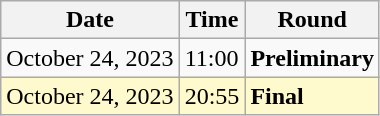<table class="wikitable">
<tr>
<th>Date</th>
<th>Time</th>
<th>Round</th>
</tr>
<tr>
<td>October 24, 2023</td>
<td>11:00</td>
<td><strong>Preliminary</strong></td>
</tr>
<tr style=background:lemonchiffon>
<td>October 24, 2023</td>
<td>20:55</td>
<td><strong>Final</strong></td>
</tr>
</table>
